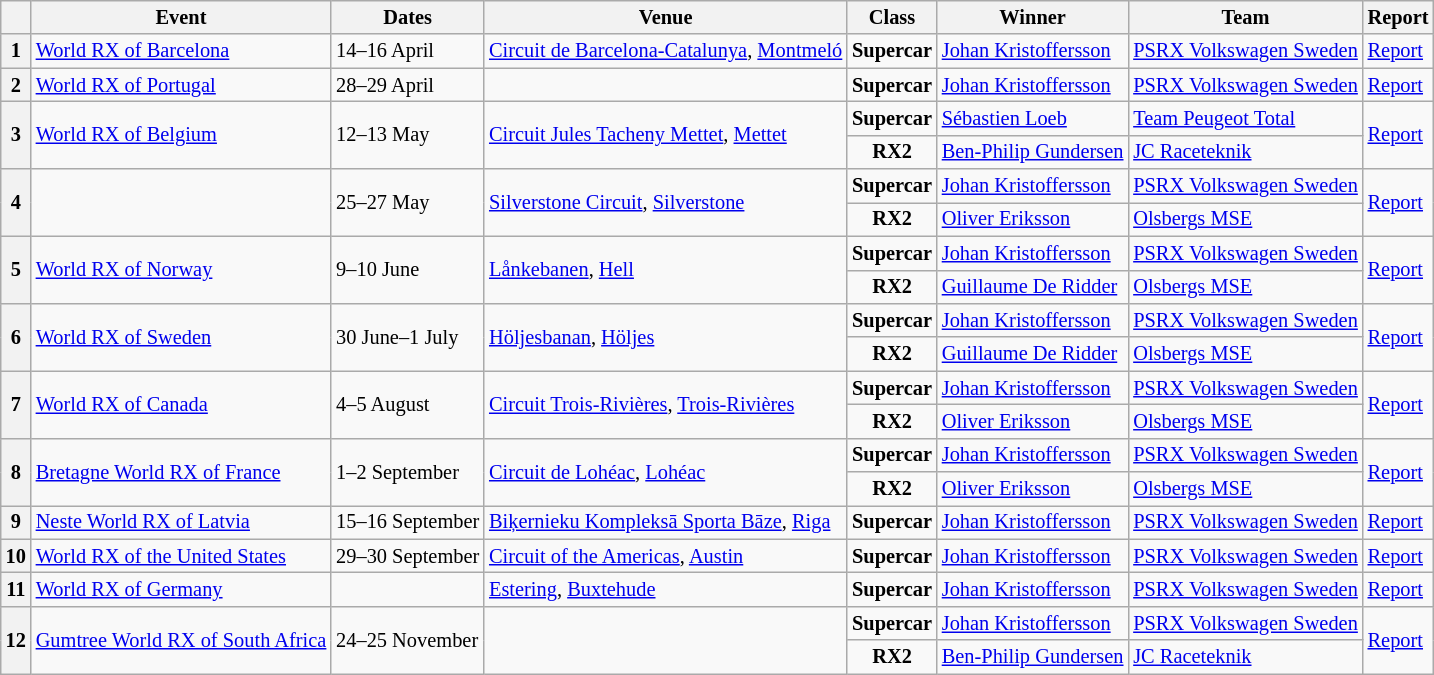<table class="wikitable" style="font-size:85%;">
<tr>
<th></th>
<th>Event</th>
<th>Dates</th>
<th>Venue</th>
<th>Class</th>
<th>Winner</th>
<th>Team</th>
<th>Report</th>
</tr>
<tr>
<th>1</th>
<td> <a href='#'>World RX of Barcelona</a></td>
<td>14–16 April</td>
<td><a href='#'>Circuit de Barcelona-Catalunya</a>, <a href='#'>Montmeló</a></td>
<td align="center"><strong><span>Supercar</span></strong></td>
<td> <a href='#'>Johan Kristoffersson</a></td>
<td> <a href='#'>PSRX Volkswagen Sweden</a></td>
<td><a href='#'>Report</a></td>
</tr>
<tr>
<th>2</th>
<td> <a href='#'>World RX of Portugal</a></td>
<td>28–29 April</td>
<td></td>
<td align="center"><strong><span>Supercar</span></strong></td>
<td> <a href='#'>Johan Kristoffersson</a></td>
<td> <a href='#'>PSRX Volkswagen Sweden</a></td>
<td><a href='#'>Report</a></td>
</tr>
<tr>
<th rowspan=2>3</th>
<td rowspan=2> <a href='#'>World RX of Belgium</a></td>
<td rowspan=2>12–13 May</td>
<td rowspan=2><a href='#'>Circuit Jules Tacheny Mettet</a>, <a href='#'>Mettet</a></td>
<td align="center"><strong><span>Supercar</span></strong></td>
<td> <a href='#'>Sébastien Loeb</a></td>
<td> <a href='#'>Team Peugeot Total</a></td>
<td rowspan=2><a href='#'>Report</a></td>
</tr>
<tr>
<td align="center"><strong><span>RX2</span></strong></td>
<td> <a href='#'>Ben-Philip Gundersen</a></td>
<td> <a href='#'>JC Raceteknik</a></td>
</tr>
<tr>
<th rowspan=2>4</th>
<td rowspan=2></td>
<td rowspan=2>25–27 May</td>
<td rowspan=2><a href='#'>Silverstone Circuit</a>, <a href='#'>Silverstone</a></td>
<td align="center"><strong><span>Supercar</span></strong></td>
<td> <a href='#'>Johan Kristoffersson</a></td>
<td> <a href='#'>PSRX Volkswagen Sweden</a></td>
<td rowspan=2><a href='#'>Report</a></td>
</tr>
<tr>
<td align="center"><strong><span>RX2</span></strong></td>
<td> <a href='#'>Oliver Eriksson</a></td>
<td> <a href='#'>Olsbergs MSE</a></td>
</tr>
<tr>
<th rowspan=2>5</th>
<td rowspan=2> <a href='#'>World RX of Norway</a></td>
<td rowspan=2>9–10 June</td>
<td rowspan=2><a href='#'>Lånkebanen</a>, <a href='#'>Hell</a></td>
<td align="center"><strong><span>Supercar</span></strong></td>
<td> <a href='#'>Johan Kristoffersson</a></td>
<td> <a href='#'>PSRX Volkswagen Sweden</a></td>
<td rowspan=2><a href='#'>Report</a></td>
</tr>
<tr>
<td align="center"><strong><span>RX2</span></strong></td>
<td> <a href='#'>Guillaume De Ridder</a></td>
<td> <a href='#'>Olsbergs MSE</a></td>
</tr>
<tr>
<th rowspan=2>6</th>
<td rowspan=2> <a href='#'>World RX of Sweden</a></td>
<td rowspan=2>30 June–1 July</td>
<td rowspan=2><a href='#'>Höljesbanan</a>, <a href='#'>Höljes</a></td>
<td align="center"><strong><span>Supercar</span></strong></td>
<td> <a href='#'>Johan Kristoffersson</a></td>
<td> <a href='#'>PSRX Volkswagen Sweden</a></td>
<td rowspan=2><a href='#'>Report</a></td>
</tr>
<tr>
<td align="center"><strong><span>RX2</span></strong></td>
<td> <a href='#'>Guillaume De Ridder</a></td>
<td> <a href='#'>Olsbergs MSE</a></td>
</tr>
<tr>
<th rowspan=2>7</th>
<td rowspan=2> <a href='#'>World RX of Canada</a></td>
<td rowspan=2>4–5 August</td>
<td rowspan=2><a href='#'>Circuit Trois-Rivières</a>, <a href='#'>Trois-Rivières</a></td>
<td align="center"><strong><span>Supercar</span></strong></td>
<td> <a href='#'>Johan Kristoffersson</a></td>
<td> <a href='#'>PSRX Volkswagen Sweden</a></td>
<td rowspan=2><a href='#'>Report</a></td>
</tr>
<tr>
<td align="center"><strong><span>RX2</span></strong></td>
<td> <a href='#'>Oliver Eriksson</a></td>
<td> <a href='#'>Olsbergs MSE</a></td>
</tr>
<tr>
<th rowspan=2>8</th>
<td rowspan=2> <a href='#'>Bretagne World RX of France</a></td>
<td rowspan=2>1–2 September</td>
<td rowspan=2><a href='#'>Circuit de Lohéac</a>, <a href='#'>Lohéac</a></td>
<td align="center"><strong><span>Supercar</span></strong></td>
<td> <a href='#'>Johan Kristoffersson</a></td>
<td> <a href='#'>PSRX Volkswagen Sweden</a></td>
<td rowspan=2><a href='#'>Report</a></td>
</tr>
<tr>
<td align="center"><strong><span>RX2</span></strong></td>
<td> <a href='#'>Oliver Eriksson</a></td>
<td> <a href='#'>Olsbergs MSE</a></td>
</tr>
<tr>
<th>9</th>
<td> <a href='#'>Neste World RX of Latvia</a></td>
<td>15–16 September</td>
<td><a href='#'>Biķernieku Kompleksā Sporta Bāze</a>, <a href='#'>Riga</a></td>
<td align="center"><strong><span>Supercar</span></strong></td>
<td> <a href='#'>Johan Kristoffersson</a></td>
<td> <a href='#'>PSRX Volkswagen Sweden</a></td>
<td><a href='#'>Report</a></td>
</tr>
<tr>
<th rowspan=1>10</th>
<td rowspan=1> <a href='#'>World RX of the United States</a></td>
<td rowspan=1>29–30 September</td>
<td rowspan=1><a href='#'>Circuit of the Americas</a>, <a href='#'>Austin</a></td>
<td align="center"><strong><span>Supercar</span></strong></td>
<td> <a href='#'>Johan Kristoffersson</a></td>
<td> <a href='#'>PSRX Volkswagen Sweden</a></td>
<td rowspan=1><a href='#'>Report</a></td>
</tr>
<tr>
<th>11</th>
<td> <a href='#'>World RX of Germany</a></td>
<td></td>
<td><a href='#'>Estering</a>, <a href='#'>Buxtehude</a></td>
<td align="center"><strong><span>Supercar</span></strong></td>
<td> <a href='#'>Johan Kristoffersson</a></td>
<td> <a href='#'>PSRX Volkswagen Sweden</a></td>
<td rowspan=1><a href='#'>Report</a></td>
</tr>
<tr>
<th rowspan=2>12</th>
<td rowspan=2> <a href='#'>Gumtree World RX of South Africa</a></td>
<td rowspan=2>24–25 November</td>
<td rowspan=2></td>
<td align="center"><strong><span>Supercar</span></strong></td>
<td> <a href='#'>Johan Kristoffersson</a></td>
<td> <a href='#'>PSRX Volkswagen Sweden</a></td>
<td rowspan=2><a href='#'>Report</a></td>
</tr>
<tr>
<td align="center"><strong><span>RX2</span></strong></td>
<td> <a href='#'>Ben-Philip Gundersen</a></td>
<td> <a href='#'>JC Raceteknik</a></td>
</tr>
</table>
